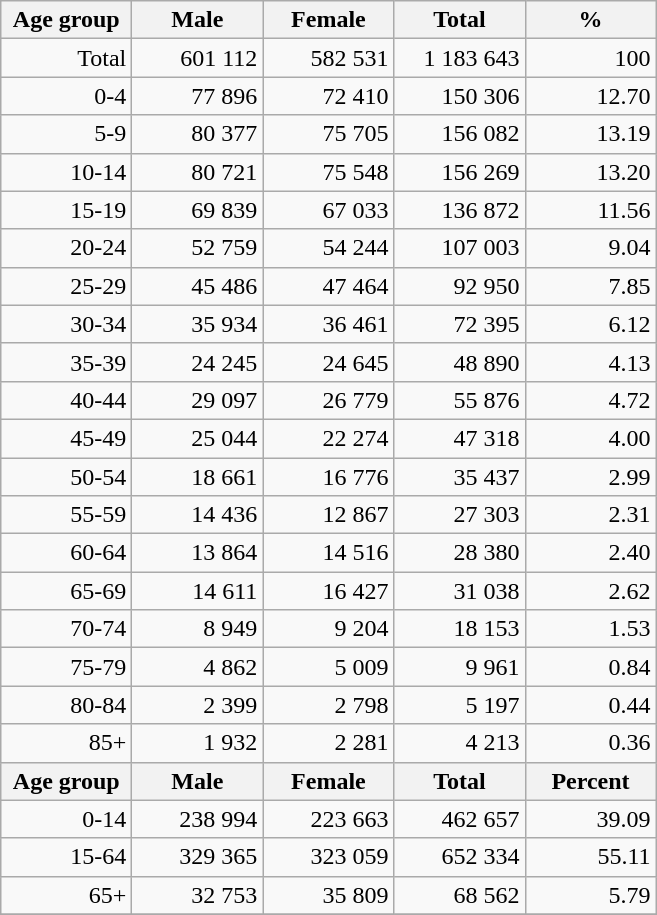<table class="wikitable">
<tr>
<th width="80pt">Age group</th>
<th width="80pt">Male</th>
<th width="80pt">Female</th>
<th width="80pt">Total</th>
<th width="80pt">%</th>
</tr>
<tr>
<td align="right">Total</td>
<td align="right">601 112</td>
<td align="right">582 531</td>
<td align="right">1 183 643</td>
<td align="right">100</td>
</tr>
<tr>
<td align="right">0-4</td>
<td align="right">77 896</td>
<td align="right">72 410</td>
<td align="right">150 306</td>
<td align="right">12.70</td>
</tr>
<tr>
<td align="right">5-9</td>
<td align="right">80 377</td>
<td align="right">75 705</td>
<td align="right">156 082</td>
<td align="right">13.19</td>
</tr>
<tr>
<td align="right">10-14</td>
<td align="right">80 721</td>
<td align="right">75 548</td>
<td align="right">156 269</td>
<td align="right">13.20</td>
</tr>
<tr>
<td align="right">15-19</td>
<td align="right">69 839</td>
<td align="right">67 033</td>
<td align="right">136 872</td>
<td align="right">11.56</td>
</tr>
<tr>
<td align="right">20-24</td>
<td align="right">52 759</td>
<td align="right">54 244</td>
<td align="right">107 003</td>
<td align="right">9.04</td>
</tr>
<tr>
<td align="right">25-29</td>
<td align="right">45 486</td>
<td align="right">47 464</td>
<td align="right">92 950</td>
<td align="right">7.85</td>
</tr>
<tr>
<td align="right">30-34</td>
<td align="right">35 934</td>
<td align="right">36 461</td>
<td align="right">72 395</td>
<td align="right">6.12</td>
</tr>
<tr>
<td align="right">35-39</td>
<td align="right">24 245</td>
<td align="right">24 645</td>
<td align="right">48 890</td>
<td align="right">4.13</td>
</tr>
<tr>
<td align="right">40-44</td>
<td align="right">29 097</td>
<td align="right">26 779</td>
<td align="right">55 876</td>
<td align="right">4.72</td>
</tr>
<tr>
<td align="right">45-49</td>
<td align="right">25 044</td>
<td align="right">22 274</td>
<td align="right">47 318</td>
<td align="right">4.00</td>
</tr>
<tr>
<td align="right">50-54</td>
<td align="right">18 661</td>
<td align="right">16 776</td>
<td align="right">35 437</td>
<td align="right">2.99</td>
</tr>
<tr>
<td align="right">55-59</td>
<td align="right">14 436</td>
<td align="right">12 867</td>
<td align="right">27 303</td>
<td align="right">2.31</td>
</tr>
<tr>
<td align="right">60-64</td>
<td align="right">13 864</td>
<td align="right">14 516</td>
<td align="right">28 380</td>
<td align="right">2.40</td>
</tr>
<tr>
<td align="right">65-69</td>
<td align="right">14 611</td>
<td align="right">16 427</td>
<td align="right">31 038</td>
<td align="right">2.62</td>
</tr>
<tr>
<td align="right">70-74</td>
<td align="right">8 949</td>
<td align="right">9 204</td>
<td align="right">18 153</td>
<td align="right">1.53</td>
</tr>
<tr>
<td align="right">75-79</td>
<td align="right">4 862</td>
<td align="right">5 009</td>
<td align="right">9 961</td>
<td align="right">0.84</td>
</tr>
<tr>
<td align="right">80-84</td>
<td align="right">2 399</td>
<td align="right">2 798</td>
<td align="right">5 197</td>
<td align="right">0.44</td>
</tr>
<tr>
<td align="right">85+</td>
<td align="right">1 932</td>
<td align="right">2 281</td>
<td align="right">4 213</td>
<td align="right">0.36</td>
</tr>
<tr>
<th width="50">Age group</th>
<th width="80pt">Male</th>
<th width="80">Female</th>
<th width="80">Total</th>
<th width="50">Percent</th>
</tr>
<tr>
<td align="right">0-14</td>
<td align="right">238 994</td>
<td align="right">223 663</td>
<td align="right">462 657</td>
<td align="right">39.09</td>
</tr>
<tr>
<td align="right">15-64</td>
<td align="right">329 365</td>
<td align="right">323 059</td>
<td align="right">652 334</td>
<td align="right">55.11</td>
</tr>
<tr>
<td align="right">65+</td>
<td align="right">32 753</td>
<td align="right">35 809</td>
<td align="right">68 562</td>
<td align="right">5.79</td>
</tr>
<tr>
</tr>
</table>
